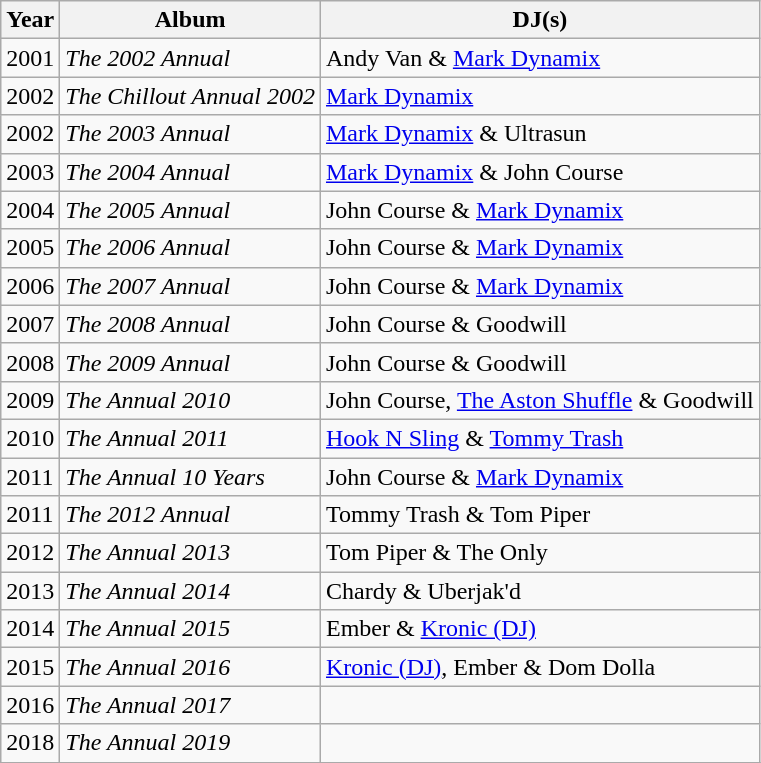<table class="wikitable">
<tr>
<th>Year</th>
<th>Album</th>
<th>DJ(s)</th>
</tr>
<tr>
<td>2001</td>
<td><em>The 2002 Annual</em></td>
<td>Andy Van & <a href='#'>Mark Dynamix</a></td>
</tr>
<tr>
<td>2002</td>
<td><em>The Chillout Annual 2002</em></td>
<td><a href='#'>Mark Dynamix</a></td>
</tr>
<tr>
<td>2002</td>
<td><em>The 2003 Annual</em></td>
<td><a href='#'>Mark Dynamix</a> & Ultrasun</td>
</tr>
<tr>
<td>2003</td>
<td><em>The 2004 Annual</em></td>
<td><a href='#'>Mark Dynamix</a> & John Course</td>
</tr>
<tr>
<td>2004</td>
<td><em>The 2005 Annual</em></td>
<td>John Course & <a href='#'>Mark Dynamix</a></td>
</tr>
<tr>
<td>2005</td>
<td><em>The 2006 Annual</em></td>
<td>John Course & <a href='#'>Mark Dynamix</a></td>
</tr>
<tr>
<td>2006</td>
<td><em>The 2007 Annual</em></td>
<td>John Course & <a href='#'>Mark Dynamix</a></td>
</tr>
<tr>
<td>2007</td>
<td><em>The 2008 Annual</em></td>
<td>John Course & Goodwill</td>
</tr>
<tr>
<td>2008</td>
<td><em>The 2009 Annual</em></td>
<td>John Course & Goodwill</td>
</tr>
<tr>
<td>2009</td>
<td><em>The Annual 2010</em></td>
<td>John Course, <a href='#'>The Aston Shuffle</a> & Goodwill</td>
</tr>
<tr>
<td>2010</td>
<td><em>The Annual 2011</em></td>
<td><a href='#'>Hook N Sling</a> & <a href='#'>Tommy Trash</a></td>
</tr>
<tr>
<td>2011</td>
<td><em>The Annual 10 Years</em></td>
<td>John Course & <a href='#'>Mark Dynamix</a></td>
</tr>
<tr>
<td>2011</td>
<td><em>The 2012 Annual</em></td>
<td>Tommy Trash & Tom Piper</td>
</tr>
<tr>
<td>2012</td>
<td><em>The Annual 2013</em></td>
<td>Tom Piper & The Only</td>
</tr>
<tr>
<td>2013</td>
<td><em>The Annual 2014</em></td>
<td>Chardy & Uberjak'd</td>
</tr>
<tr>
<td>2014</td>
<td><em>The Annual 2015</em></td>
<td>Ember & <a href='#'>Kronic (DJ)</a></td>
</tr>
<tr>
<td>2015</td>
<td><em>The Annual 2016</em></td>
<td><a href='#'>Kronic (DJ)</a>, Ember & Dom Dolla</td>
</tr>
<tr>
<td>2016</td>
<td><em>The Annual 2017</em></td>
<td></td>
</tr>
<tr>
<td>2018</td>
<td><em>The Annual 2019</em></td>
<td></td>
</tr>
<tr>
</tr>
</table>
